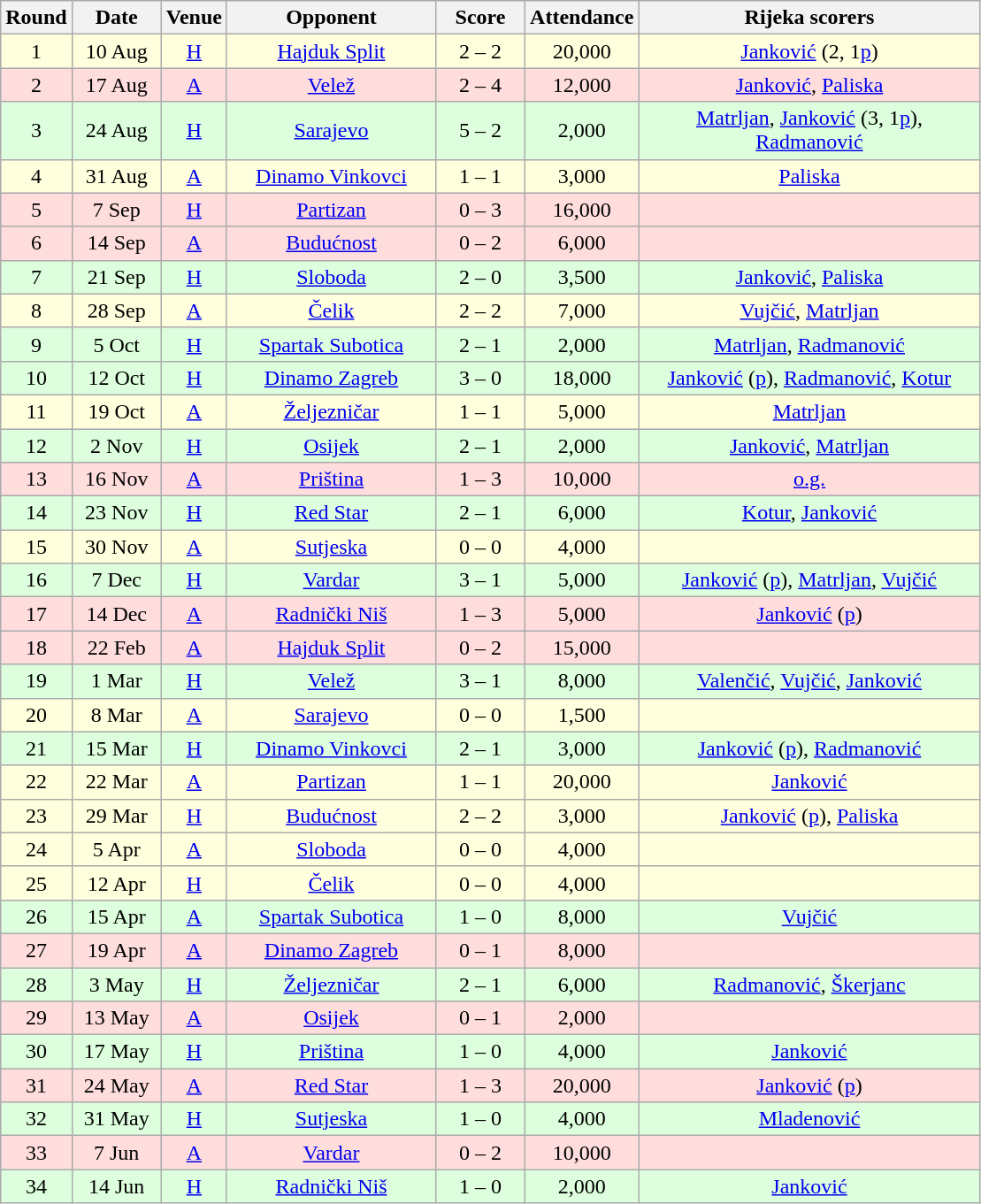<table class="wikitable" style="text-align:center">
<tr>
<th width="30">Round</th>
<th width="60">Date</th>
<th width="20">Venue</th>
<th width="150">Opponent</th>
<th width="60">Score</th>
<th width="60">Attendance</th>
<th width="250">Rijeka scorers</th>
</tr>
<tr bgcolor="#ffffdd">
<td>1</td>
<td>10 Aug</td>
<td><a href='#'>H</a></td>
<td><a href='#'>Hajduk Split</a></td>
<td>2 – 2</td>
<td>20,000</td>
<td><a href='#'>Janković</a> (2, 1<a href='#'>p</a>)</td>
</tr>
<tr bgcolor="#ffdddd">
<td>2</td>
<td>17 Aug</td>
<td><a href='#'>A</a></td>
<td><a href='#'>Velež</a></td>
<td>2 – 4</td>
<td>12,000</td>
<td><a href='#'>Janković</a>, <a href='#'>Paliska</a></td>
</tr>
<tr bgcolor="#ddffdd">
<td>3</td>
<td>24 Aug</td>
<td><a href='#'>H</a></td>
<td><a href='#'>Sarajevo</a></td>
<td>5 – 2</td>
<td>2,000</td>
<td><a href='#'>Matrljan</a>, <a href='#'>Janković</a> (3, 1<a href='#'>p</a>), <a href='#'>Radmanović</a></td>
</tr>
<tr bgcolor="#ffffdd">
<td>4</td>
<td>31 Aug</td>
<td><a href='#'>A</a></td>
<td><a href='#'>Dinamo Vinkovci</a></td>
<td>1 – 1</td>
<td>3,000</td>
<td><a href='#'>Paliska</a></td>
</tr>
<tr bgcolor="#ffdddd">
<td>5</td>
<td>7 Sep</td>
<td><a href='#'>H</a></td>
<td><a href='#'>Partizan</a></td>
<td>0 – 3</td>
<td>16,000</td>
<td></td>
</tr>
<tr bgcolor="#ffdddd">
<td>6</td>
<td>14 Sep</td>
<td><a href='#'>A</a></td>
<td><a href='#'>Budućnost</a></td>
<td>0 – 2</td>
<td>6,000</td>
<td></td>
</tr>
<tr bgcolor="#ddffdd">
<td>7</td>
<td>21 Sep</td>
<td><a href='#'>H</a></td>
<td><a href='#'>Sloboda</a></td>
<td>2 – 0</td>
<td>3,500</td>
<td><a href='#'>Janković</a>, <a href='#'>Paliska</a></td>
</tr>
<tr bgcolor="#ffffdd">
<td>8</td>
<td>28 Sep</td>
<td><a href='#'>A</a></td>
<td><a href='#'>Čelik</a></td>
<td>2 – 2</td>
<td>7,000</td>
<td><a href='#'>Vujčić</a>, <a href='#'>Matrljan</a></td>
</tr>
<tr bgcolor="#ddffdd">
<td>9</td>
<td>5 Oct</td>
<td><a href='#'>H</a></td>
<td><a href='#'>Spartak Subotica</a></td>
<td>2 – 1</td>
<td>2,000</td>
<td><a href='#'>Matrljan</a>, <a href='#'>Radmanović</a></td>
</tr>
<tr bgcolor="#ddffdd">
<td>10</td>
<td>12 Oct</td>
<td><a href='#'>H</a></td>
<td><a href='#'>Dinamo Zagreb</a></td>
<td>3 – 0</td>
<td>18,000</td>
<td><a href='#'>Janković</a> (<a href='#'>p</a>), <a href='#'>Radmanović</a>, <a href='#'>Kotur</a></td>
</tr>
<tr bgcolor="#ffffdd">
<td>11</td>
<td>19 Oct</td>
<td><a href='#'>A</a></td>
<td><a href='#'>Željezničar</a></td>
<td>1 – 1</td>
<td>5,000</td>
<td><a href='#'>Matrljan</a></td>
</tr>
<tr bgcolor="#ddffdd">
<td>12</td>
<td>2 Nov</td>
<td><a href='#'>H</a></td>
<td><a href='#'>Osijek</a></td>
<td>2 – 1</td>
<td>2,000</td>
<td><a href='#'>Janković</a>, <a href='#'>Matrljan</a></td>
</tr>
<tr bgcolor="#ffdddd">
<td>13</td>
<td>16 Nov</td>
<td><a href='#'>A</a></td>
<td><a href='#'>Priština</a></td>
<td>1 – 3</td>
<td>10,000</td>
<td><a href='#'>o.g.</a></td>
</tr>
<tr bgcolor="#ddffdd">
<td>14</td>
<td>23 Nov</td>
<td><a href='#'>H</a></td>
<td><a href='#'>Red Star</a></td>
<td>2 – 1</td>
<td>6,000</td>
<td><a href='#'>Kotur</a>, <a href='#'>Janković</a></td>
</tr>
<tr bgcolor="#ffffdd">
<td>15</td>
<td>30 Nov</td>
<td><a href='#'>A</a></td>
<td><a href='#'>Sutjeska</a></td>
<td>0 – 0</td>
<td>4,000</td>
<td></td>
</tr>
<tr bgcolor="#ddffdd">
<td>16</td>
<td>7 Dec</td>
<td><a href='#'>H</a></td>
<td><a href='#'>Vardar</a></td>
<td>3 – 1</td>
<td>5,000</td>
<td><a href='#'>Janković</a> (<a href='#'>p</a>), <a href='#'>Matrljan</a>, <a href='#'>Vujčić</a></td>
</tr>
<tr bgcolor="#ffdddd">
<td>17</td>
<td>14 Dec</td>
<td><a href='#'>A</a></td>
<td><a href='#'>Radnički Niš</a></td>
<td>1 – 3</td>
<td>5,000</td>
<td><a href='#'>Janković</a> (<a href='#'>p</a>)</td>
</tr>
<tr bgcolor="#ffdddd">
<td>18</td>
<td>22 Feb</td>
<td><a href='#'>A</a></td>
<td><a href='#'>Hajduk Split</a></td>
<td>0 – 2</td>
<td>15,000</td>
<td></td>
</tr>
<tr bgcolor="#ddffdd">
<td>19</td>
<td>1 Mar</td>
<td><a href='#'>H</a></td>
<td><a href='#'>Velež</a></td>
<td>3 – 1</td>
<td>8,000</td>
<td><a href='#'>Valenčić</a>, <a href='#'>Vujčić</a>, <a href='#'>Janković</a></td>
</tr>
<tr bgcolor="#ffffdd">
<td>20</td>
<td>8 Mar</td>
<td><a href='#'>A</a></td>
<td><a href='#'>Sarajevo</a></td>
<td>0 – 0</td>
<td>1,500</td>
<td></td>
</tr>
<tr bgcolor="#ddffdd">
<td>21</td>
<td>15 Mar</td>
<td><a href='#'>H</a></td>
<td><a href='#'>Dinamo Vinkovci</a></td>
<td>2 – 1</td>
<td>3,000</td>
<td><a href='#'>Janković</a> (<a href='#'>p</a>), <a href='#'>Radmanović</a></td>
</tr>
<tr bgcolor="#ffffdd">
<td>22</td>
<td>22 Mar</td>
<td><a href='#'>A</a></td>
<td><a href='#'>Partizan</a></td>
<td>1 – 1</td>
<td>20,000</td>
<td><a href='#'>Janković</a></td>
</tr>
<tr bgcolor="#ffffdd">
<td>23</td>
<td>29 Mar</td>
<td><a href='#'>H</a></td>
<td><a href='#'>Budućnost</a></td>
<td>2 – 2</td>
<td>3,000</td>
<td><a href='#'>Janković</a> (<a href='#'>p</a>), <a href='#'>Paliska</a></td>
</tr>
<tr bgcolor="#ffffdd">
<td>24</td>
<td>5 Apr</td>
<td><a href='#'>A</a></td>
<td><a href='#'>Sloboda</a></td>
<td>0 – 0</td>
<td>4,000</td>
<td></td>
</tr>
<tr bgcolor="#ffffdd">
<td>25</td>
<td>12 Apr</td>
<td><a href='#'>H</a></td>
<td><a href='#'>Čelik</a></td>
<td>0 – 0</td>
<td>4,000</td>
<td></td>
</tr>
<tr bgcolor="#ddffdd">
<td>26</td>
<td>15 Apr</td>
<td><a href='#'>A</a></td>
<td><a href='#'>Spartak Subotica</a></td>
<td>1 – 0</td>
<td>8,000</td>
<td><a href='#'>Vujčić</a></td>
</tr>
<tr bgcolor="#ffdddd">
<td>27</td>
<td>19 Apr</td>
<td><a href='#'>A</a></td>
<td><a href='#'>Dinamo Zagreb</a></td>
<td>0 – 1</td>
<td>8,000</td>
<td></td>
</tr>
<tr bgcolor="#ddffdd">
<td>28</td>
<td>3 May</td>
<td><a href='#'>H</a></td>
<td><a href='#'>Željezničar</a></td>
<td>2 – 1</td>
<td>6,000</td>
<td><a href='#'>Radmanović</a>, <a href='#'>Škerjanc</a></td>
</tr>
<tr bgcolor="#ffdddd">
<td>29</td>
<td>13 May</td>
<td><a href='#'>A</a></td>
<td><a href='#'>Osijek</a></td>
<td>0 – 1</td>
<td>2,000</td>
<td></td>
</tr>
<tr bgcolor="#ddffdd">
<td>30</td>
<td>17 May</td>
<td><a href='#'>H</a></td>
<td><a href='#'>Priština</a></td>
<td>1 – 0</td>
<td>4,000</td>
<td><a href='#'>Janković</a></td>
</tr>
<tr bgcolor="#ffdddd">
<td>31</td>
<td>24 May</td>
<td><a href='#'>A</a></td>
<td><a href='#'>Red Star</a></td>
<td>1 – 3</td>
<td>20,000</td>
<td><a href='#'>Janković</a> (<a href='#'>p</a>)</td>
</tr>
<tr bgcolor="#ddffdd">
<td>32</td>
<td>31 May</td>
<td><a href='#'>H</a></td>
<td><a href='#'>Sutjeska</a></td>
<td>1 – 0</td>
<td>4,000</td>
<td><a href='#'>Mladenović</a></td>
</tr>
<tr bgcolor="#ffdddd">
<td>33</td>
<td>7 Jun</td>
<td><a href='#'>A</a></td>
<td><a href='#'>Vardar</a></td>
<td>0 – 2</td>
<td>10,000</td>
<td></td>
</tr>
<tr bgcolor="#ddffdd">
<td>34</td>
<td>14 Jun</td>
<td><a href='#'>H</a></td>
<td><a href='#'>Radnički Niš</a></td>
<td>1 – 0</td>
<td>2,000</td>
<td><a href='#'>Janković</a></td>
</tr>
</table>
